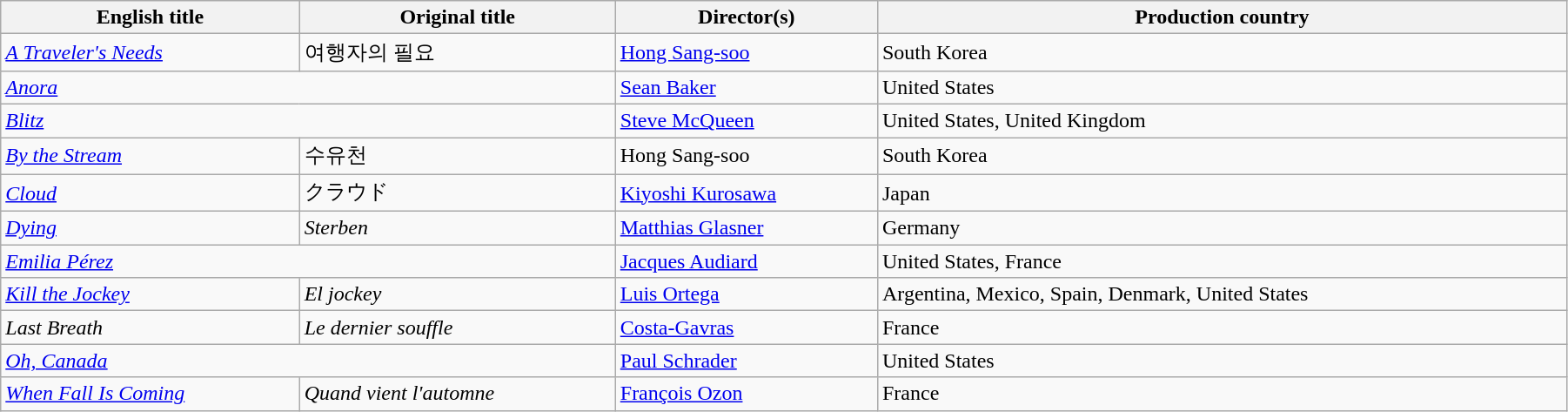<table class="wikitable" style="width:95%; margin-bottom:2px">
<tr>
<th>English title</th>
<th>Original title</th>
<th>Director(s)</th>
<th>Production country</th>
</tr>
<tr>
<td><em><a href='#'>A Traveler's Needs</a></em></td>
<td>여행자의 필요</td>
<td><a href='#'>Hong Sang-soo</a></td>
<td>South Korea</td>
</tr>
<tr>
<td colspan="2"><em><a href='#'>Anora</a></em></td>
<td><a href='#'>Sean Baker</a></td>
<td>United States</td>
</tr>
<tr>
<td colspan="2"><em><a href='#'>Blitz</a></em></td>
<td><a href='#'>Steve McQueen</a></td>
<td>United States, United Kingdom</td>
</tr>
<tr>
<td><em><a href='#'>By the Stream</a></em></td>
<td>수유천</td>
<td>Hong Sang-soo</td>
<td>South Korea</td>
</tr>
<tr>
<td><em><a href='#'>Cloud</a></em></td>
<td>クラウド</td>
<td><a href='#'>Kiyoshi Kurosawa</a></td>
<td>Japan</td>
</tr>
<tr>
<td><em><a href='#'>Dying</a></em></td>
<td><em>Sterben</em></td>
<td><a href='#'>Matthias Glasner</a></td>
<td>Germany</td>
</tr>
<tr>
<td colspan="2"><em><a href='#'>Emilia Pérez</a></em></td>
<td><a href='#'>Jacques Audiard</a></td>
<td>United States, France</td>
</tr>
<tr>
<td><em><a href='#'>Kill the Jockey</a></em></td>
<td><em>El jockey</em></td>
<td><a href='#'>Luis Ortega</a></td>
<td>Argentina, Mexico, Spain, Denmark, United States</td>
</tr>
<tr>
<td><em>Last Breath</em></td>
<td><em>Le dernier souffle</em></td>
<td><a href='#'>Costa-Gavras</a></td>
<td>France</td>
</tr>
<tr>
<td colspan="2"><em><a href='#'>Oh, Canada</a></em></td>
<td><a href='#'>Paul Schrader</a></td>
<td>United States</td>
</tr>
<tr>
<td><em><a href='#'>When Fall Is Coming</a></em></td>
<td><em>Quand vient l'automne</em></td>
<td><a href='#'>François Ozon</a></td>
<td>France</td>
</tr>
</table>
